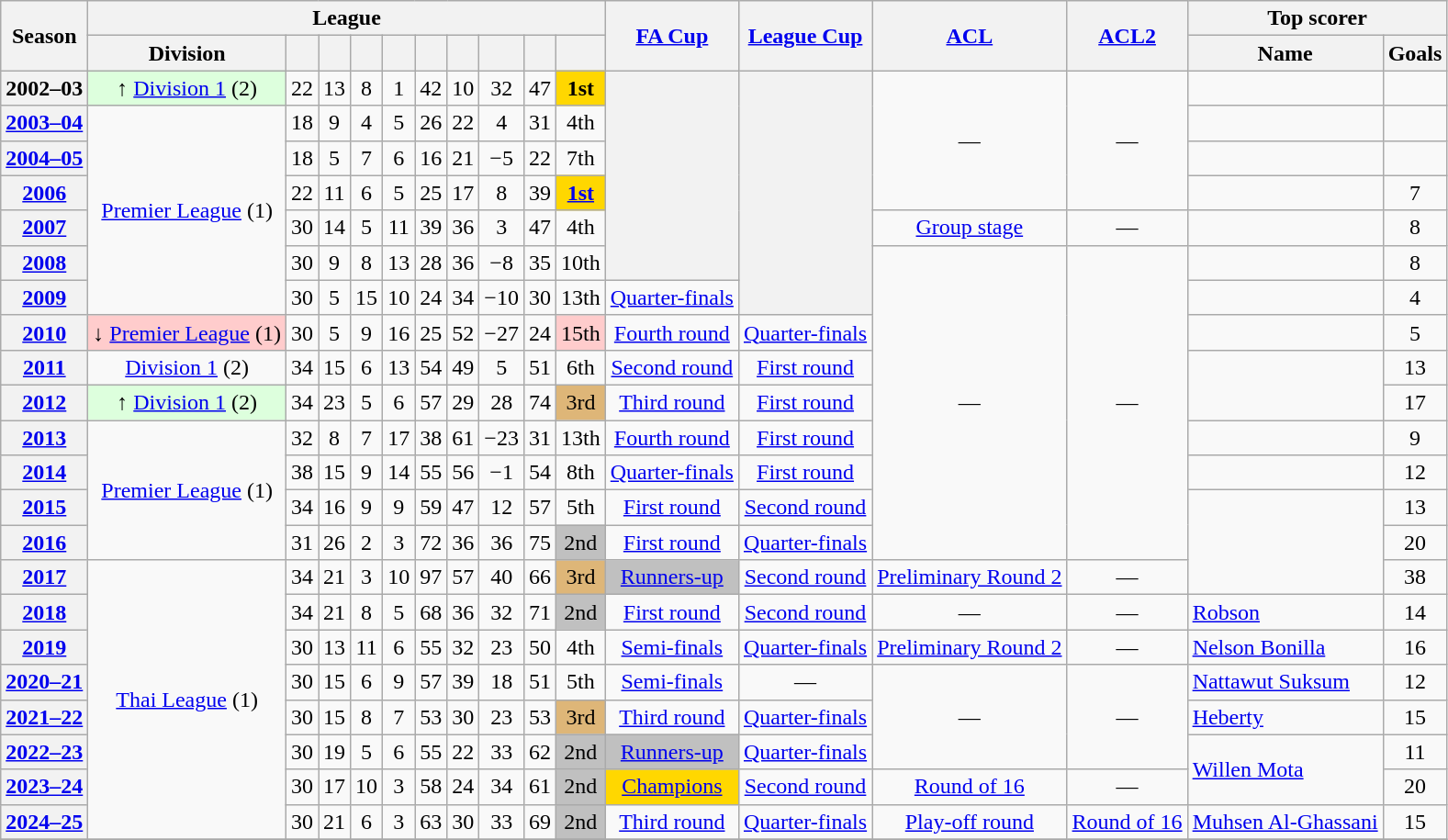<table class="wikitable" style="text-align: center">
<tr>
<th rowspan=2>Season</th>
<th colspan=10>League</th>
<th rowspan=2><a href='#'>FA Cup</a></th>
<th rowspan=2><a href='#'>League Cup</a></th>
<th rowspan=2><a href='#'>ACL</a></th>
<th rowspan="2"><a href='#'>ACL2</a></th>
<th colspan="2">Top scorer</th>
</tr>
<tr>
<th>Division</th>
<th></th>
<th></th>
<th></th>
<th></th>
<th></th>
<th></th>
<th></th>
<th></th>
<th></th>
<th>Name</th>
<th>Goals</th>
</tr>
<tr>
<th>2002–03</th>
<td bgcolor="#DDFFDD">↑ <a href='#'>Division 1</a> (2)</td>
<td>22</td>
<td>13</td>
<td>8</td>
<td>1</td>
<td>42</td>
<td>10</td>
<td>32</td>
<td>47</td>
<td bgcolor=Gold><strong>1st</strong></td>
<th rowspan="6"></th>
<th rowspan="7"></th>
<td rowspan="4">—</td>
<td rowspan="4">—</td>
<td></td>
</tr>
<tr>
<th><a href='#'>2003–04</a></th>
<td rowspan="6"><a href='#'>Premier League</a> (1)</td>
<td>18</td>
<td>9</td>
<td>4</td>
<td>5</td>
<td>26</td>
<td>22</td>
<td>4</td>
<td>31</td>
<td>4th</td>
<td></td>
<td></td>
</tr>
<tr>
<th><a href='#'>2004–05</a></th>
<td>18</td>
<td>5</td>
<td>7</td>
<td>6</td>
<td>16</td>
<td>21</td>
<td>−5</td>
<td>22</td>
<td>7th</td>
<td></td>
<td></td>
</tr>
<tr>
<th><a href='#'>2006</a></th>
<td>22</td>
<td>11</td>
<td>6</td>
<td>5</td>
<td>25</td>
<td>17</td>
<td>8</td>
<td>39</td>
<td bgcolor=Gold><strong><a href='#'>1st</a></strong></td>
<td align=left> </td>
<td>7</td>
</tr>
<tr>
<th><a href='#'>2007</a></th>
<td>30</td>
<td>14</td>
<td>5</td>
<td>11</td>
<td>39</td>
<td>36</td>
<td>3</td>
<td>47</td>
<td>4th</td>
<td><a href='#'>Group stage</a></td>
<td>—</td>
<td align="left"> </td>
<td>8</td>
</tr>
<tr>
<th><a href='#'>2008</a></th>
<td>30</td>
<td>9</td>
<td>8</td>
<td>13</td>
<td>28</td>
<td>36</td>
<td>−8</td>
<td>35</td>
<td>10th</td>
<td rowspan="9">—</td>
<td rowspan="9">—</td>
<td align="left"> </td>
<td>8</td>
</tr>
<tr>
<th><a href='#'>2009</a></th>
<td>30</td>
<td>5</td>
<td>15</td>
<td>10</td>
<td>24</td>
<td>34</td>
<td>−10</td>
<td>30</td>
<td>13th</td>
<td><a href='#'>Quarter-finals</a></td>
<td align=left> </td>
<td>4</td>
</tr>
<tr>
<th><a href='#'>2010</a></th>
<td bgcolor="#FFCCCC">↓ <a href='#'>Premier League</a> (1)</td>
<td>30</td>
<td>5</td>
<td>9</td>
<td>16</td>
<td>25</td>
<td>52</td>
<td>−27</td>
<td>24</td>
<td bgcolor="#FFCCCC">15th</td>
<td><a href='#'>Fourth round</a></td>
<td><a href='#'>Quarter-finals</a></td>
<td align=left> </td>
<td>5</td>
</tr>
<tr>
<th><a href='#'>2011</a></th>
<td><a href='#'>Division 1</a> (2)</td>
<td>34</td>
<td>15</td>
<td>6</td>
<td>13</td>
<td>54</td>
<td>49</td>
<td>5</td>
<td>51</td>
<td>6th</td>
<td><a href='#'>Second round</a></td>
<td><a href='#'>First round</a></td>
<td align=left rowspan="2"> </td>
<td>13</td>
</tr>
<tr>
<th><a href='#'>2012</a></th>
<td bgcolor="#DDFFDD">↑ <a href='#'>Division 1</a> (2)</td>
<td>34</td>
<td>23</td>
<td>5</td>
<td>6</td>
<td>57</td>
<td>29</td>
<td>28</td>
<td>74</td>
<td bgcolor=#deb678>3rd</td>
<td><a href='#'>Third round</a></td>
<td><a href='#'>First round</a></td>
<td>17</td>
</tr>
<tr>
<th><a href='#'>2013</a></th>
<td rowspan="4"><a href='#'>Premier League</a> (1)</td>
<td>32</td>
<td>8</td>
<td>7</td>
<td>17</td>
<td>38</td>
<td>61</td>
<td>−23</td>
<td>31</td>
<td>13th</td>
<td><a href='#'>Fourth round</a></td>
<td><a href='#'>First round</a></td>
<td align=left> </td>
<td>9</td>
</tr>
<tr>
<th><a href='#'>2014</a></th>
<td>38</td>
<td>15</td>
<td>9</td>
<td>14</td>
<td>55</td>
<td>56</td>
<td>−1</td>
<td>54</td>
<td>8th</td>
<td><a href='#'>Quarter-finals</a></td>
<td><a href='#'>First round</a></td>
<td align=left> </td>
<td>12</td>
</tr>
<tr>
<th><a href='#'>2015</a></th>
<td>34</td>
<td>16</td>
<td>9</td>
<td>9</td>
<td>59</td>
<td>47</td>
<td>12</td>
<td>57</td>
<td>5th</td>
<td><a href='#'>First round</a></td>
<td><a href='#'>Second round</a></td>
<td align=left rowspan="3"> </td>
<td>13</td>
</tr>
<tr>
<th><a href='#'>2016</a></th>
<td>31</td>
<td>26</td>
<td>2</td>
<td>3</td>
<td>72</td>
<td>36</td>
<td>36</td>
<td>75</td>
<td bgcolor=Silver>2nd</td>
<td><a href='#'>First round</a></td>
<td><a href='#'>Quarter-finals</a></td>
<td>20</td>
</tr>
<tr>
<th><a href='#'>2017</a></th>
<td rowspan="8"><a href='#'>Thai League</a> (1)</td>
<td>34</td>
<td>21</td>
<td>3</td>
<td>10</td>
<td>97</td>
<td>57</td>
<td>40</td>
<td>66</td>
<td bgcolor=#deb678>3rd</td>
<td bgcolor=silver><a href='#'>Runners-up</a></td>
<td><a href='#'>Second round</a></td>
<td><a href='#'>Preliminary Round 2</a></td>
<td>—</td>
<td>38</td>
</tr>
<tr>
<th><a href='#'>2018</a></th>
<td>34</td>
<td>21</td>
<td>8</td>
<td>5</td>
<td>68</td>
<td>36</td>
<td>32</td>
<td>71</td>
<td bgcolor=Silver>2nd</td>
<td><a href='#'>First round</a></td>
<td><a href='#'>Second round</a></td>
<td>—</td>
<td>—</td>
<td align="left"> <a href='#'>Robson</a></td>
<td>14</td>
</tr>
<tr>
<th><a href='#'>2019</a></th>
<td>30</td>
<td>13</td>
<td>11</td>
<td>6</td>
<td>55</td>
<td>32</td>
<td>23</td>
<td>50</td>
<td>4th</td>
<td><a href='#'>Semi-finals</a></td>
<td><a href='#'>Quarter-finals</a></td>
<td><a href='#'>Preliminary Round 2</a></td>
<td>—</td>
<td align="left"> <a href='#'>Nelson Bonilla</a></td>
<td>16</td>
</tr>
<tr>
<th><a href='#'>2020–21</a></th>
<td>30</td>
<td>15</td>
<td>6</td>
<td>9</td>
<td>57</td>
<td>39</td>
<td>18</td>
<td>51</td>
<td>5th</td>
<td><a href='#'>Semi-finals</a></td>
<td>—</td>
<td rowspan="3">—</td>
<td rowspan="3">—</td>
<td align="left"> <a href='#'>Nattawut Suksum</a></td>
<td>12</td>
</tr>
<tr>
<th><a href='#'>2021–22</a></th>
<td>30</td>
<td>15</td>
<td>8</td>
<td>7</td>
<td>53</td>
<td>30</td>
<td>23</td>
<td>53</td>
<td bgcolor= #deb678>3rd</td>
<td><a href='#'>Third round</a></td>
<td><a href='#'>Quarter-finals</a></td>
<td align=left> <a href='#'>Heberty</a></td>
<td>15</td>
</tr>
<tr>
<th><a href='#'>2022–23</a></th>
<td>30</td>
<td>19</td>
<td>5</td>
<td>6</td>
<td>55</td>
<td>22</td>
<td>33</td>
<td>62</td>
<td bgcolor=silver>2nd</td>
<td bgcolor=silver><a href='#'>Runners-up</a></td>
<td><a href='#'>Quarter-finals</a></td>
<td align=left rowspan="2"> <a href='#'>Willen Mota</a></td>
<td>11</td>
</tr>
<tr>
<th><a href='#'>2023–24</a></th>
<td>30</td>
<td>17</td>
<td>10</td>
<td>3</td>
<td>58</td>
<td>24</td>
<td>34</td>
<td>61</td>
<td bgcolor=silver>2nd</td>
<td bgcolor=gold><a href='#'>Champions</a></td>
<td><a href='#'>Second round</a></td>
<td><a href='#'>Round of 16</a></td>
<td>—</td>
<td>20</td>
</tr>
<tr>
<th><a href='#'>2024–25</a></th>
<td>30</td>
<td>21</td>
<td>6</td>
<td>3</td>
<td>63</td>
<td>30</td>
<td>33</td>
<td>69</td>
<td bgcolor=silver>2nd</td>
<td><a href='#'>Third round</a></td>
<td><a href='#'>Quarter-finals</a></td>
<td><a href='#'>Play-off round</a></td>
<td><a href='#'>Round of 16</a></td>
<td align=left> <a href='#'>Muhsen Al-Ghassani</a></td>
<td>15</td>
</tr>
<tr>
</tr>
</table>
